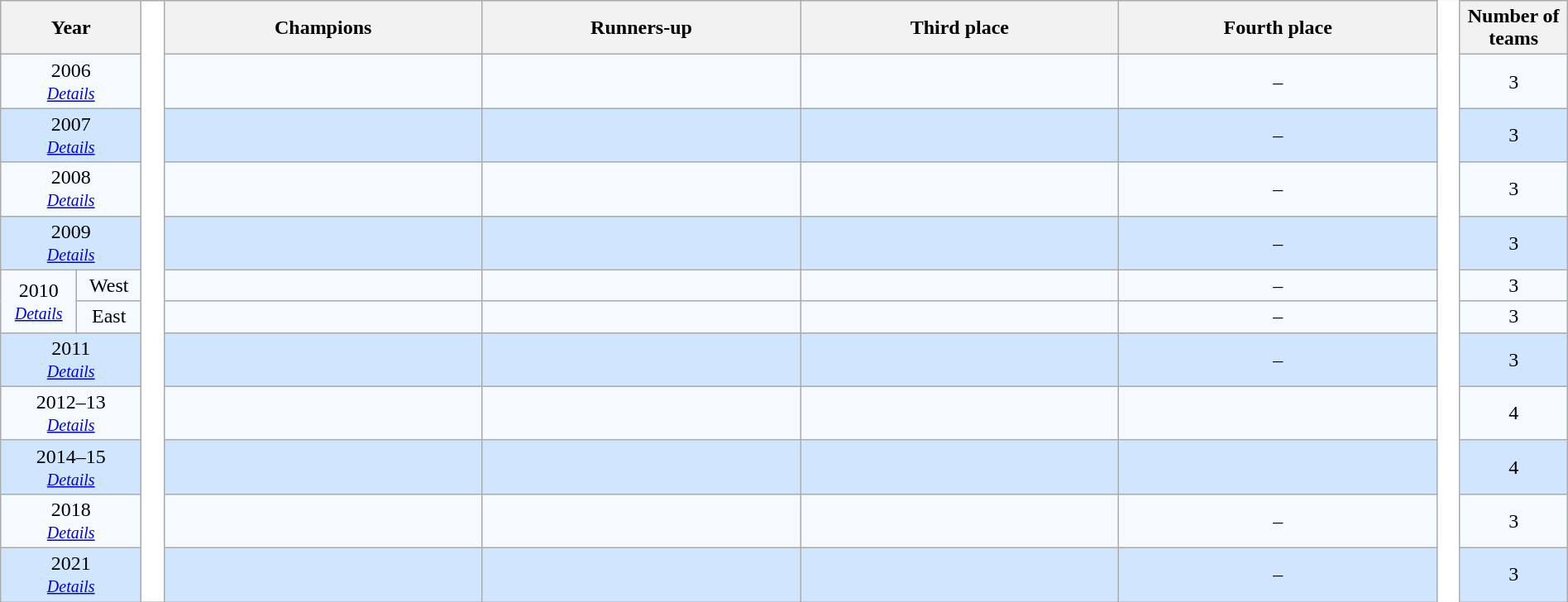<table class="wikitable" style="text-align:center;width:100%">
<tr>
<th colspan=2 width=5%>Year</th>
<th rowspan="25" style="width:1%;background:#fff"></th>
<th width=14%>Champions</th>
<th width=14%>Runners-up</th>
<th width=14%>Third place</th>
<th width=14%>Fourth place</th>
<td width="1%" rowspan=19 style="background-color:#ffffff;border-top-style:hidden;border-bottom-style:hidden;"></td>
<th rowspan="1" width="4%">Number of teams</th>
</tr>
<tr style="background:#F5FAFF;">
<td colspan=2>2006<br><small><em><a href='#'>Details</a></em></small></td>
<td><strong></strong></td>
<td></td>
<td></td>
<td>–</td>
<td>3</td>
</tr>
<tr style="background: #D0E6FF;">
<td colspan=2>2007<br><small><em><a href='#'>Details</a></em></small></td>
<td><strong></strong></td>
<td></td>
<td></td>
<td>–</td>
<td>3</td>
</tr>
<tr style="background:#F5FAFF;">
<td colspan=2>2008<br><small><em><a href='#'>Details</a></em></small></td>
<td><strong></strong></td>
<td></td>
<td></td>
<td>–</td>
<td>3</td>
</tr>
<tr style="background: #D0E6FF;">
<td colspan=2>2009<br><small><em><a href='#'>Details</a></em></small></td>
<td><strong></strong></td>
<td></td>
<td></td>
<td>–</td>
<td>3</td>
</tr>
<tr style="background:#F5FAFF;">
<td rowspan=2>2010<br><small><em><a href='#'>Details</a></em></small></td>
<td>West</td>
<td><strong></strong></td>
<td></td>
<td></td>
<td>–</td>
<td>3</td>
</tr>
<tr style="background:#F5FAFF;">
<td>East</td>
<td><strong></strong></td>
<td></td>
<td></td>
<td>–</td>
<td>3</td>
</tr>
<tr style="background: #D0E6FF;">
<td colspan=2>2011<br><small><em><a href='#'>Details</a></em></small></td>
<td><strong></strong></td>
<td></td>
<td></td>
<td>–</td>
<td>3</td>
</tr>
<tr style="background:#F5FAFF;">
<td colspan=2>2012–13<br><small><em><a href='#'>Details</a></em></small></td>
<td><strong></strong></td>
<td></td>
<td></td>
<td></td>
<td>4</td>
</tr>
<tr style="background: #D0E6FF;">
<td colspan=2>2014–15<br><small><em><a href='#'>Details</a></em></small></td>
<td><strong></strong></td>
<td></td>
<td></td>
<td></td>
<td>4</td>
</tr>
<tr style="background:#F5FAFF;">
<td colspan=2>2018<br><small><em><a href='#'>Details</a></em></small></td>
<td><strong></strong></td>
<td></td>
<td></td>
<td>–</td>
<td>3</td>
</tr>
<tr style="background: #D0E6FF;">
<td colspan=2>2021<br><small><em><a href='#'>Details</a></em></small></td>
<td><strong></strong></td>
<td></td>
<td></td>
<td>–</td>
<td>3</td>
</tr>
</table>
